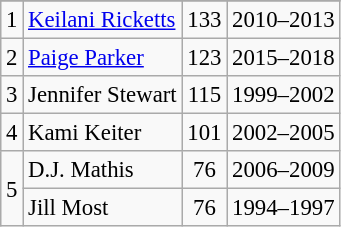<table class="wikitable" style="font-size: 95%; text-align:left;">
<tr>
</tr>
<tr>
<td align="center">1</td>
<td><a href='#'>Keilani Ricketts</a></td>
<td align="center">133</td>
<td align="center">2010–2013</td>
</tr>
<tr>
<td align="center">2</td>
<td><a href='#'>Paige Parker</a></td>
<td align="center">123</td>
<td align="center">2015–2018</td>
</tr>
<tr>
<td align="center">3</td>
<td>Jennifer Stewart</td>
<td align="center">115</td>
<td align="center">1999–2002</td>
</tr>
<tr>
<td align="center">4</td>
<td>Kami Keiter</td>
<td align="center">101</td>
<td align="center">2002–2005</td>
</tr>
<tr>
<td rowspan=2 align="center">5</td>
<td>D.J. Mathis</td>
<td align="center">76</td>
<td align="center">2006–2009</td>
</tr>
<tr>
<td>Jill Most</td>
<td align="center">76</td>
<td align="center">1994–1997</td>
</tr>
</table>
